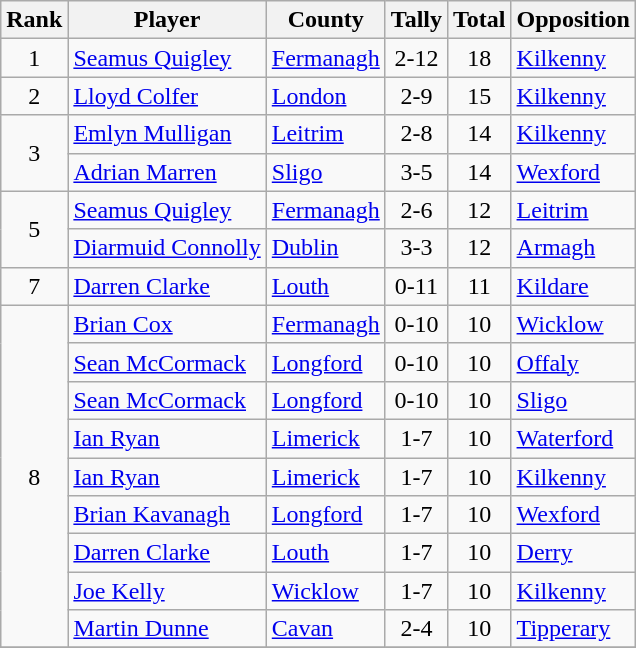<table class="wikitable sortable">
<tr>
<th>Rank</th>
<th>Player</th>
<th>County</th>
<th class="unsortable">Tally</th>
<th>Total</th>
<th>Opposition</th>
</tr>
<tr>
<td rowspan=1 align=center>1</td>
<td><a href='#'>Seamus Quigley</a></td>
<td> <a href='#'>Fermanagh</a></td>
<td align=center>2-12</td>
<td align=center>18</td>
<td> <a href='#'>Kilkenny</a></td>
</tr>
<tr>
<td rowspan=1 align=center>2</td>
<td><a href='#'>Lloyd Colfer</a></td>
<td> <a href='#'>London</a></td>
<td align=center>2-9</td>
<td align=center>15</td>
<td> <a href='#'>Kilkenny</a></td>
</tr>
<tr>
<td rowspan=2 align=center>3</td>
<td><a href='#'>Emlyn Mulligan</a></td>
<td> <a href='#'>Leitrim</a></td>
<td align=center>2-8</td>
<td align=center>14</td>
<td> <a href='#'>Kilkenny</a></td>
</tr>
<tr>
<td><a href='#'>Adrian Marren</a></td>
<td> <a href='#'>Sligo</a></td>
<td align=center>3-5</td>
<td align=center>14</td>
<td> <a href='#'>Wexford</a></td>
</tr>
<tr>
<td rowspan=2 align=center>5</td>
<td><a href='#'>Seamus Quigley</a></td>
<td> <a href='#'>Fermanagh</a></td>
<td align=center>2-6</td>
<td align=center>12</td>
<td> <a href='#'>Leitrim</a></td>
</tr>
<tr>
<td><a href='#'>Diarmuid Connolly</a></td>
<td> <a href='#'>Dublin</a></td>
<td align=center>3-3</td>
<td align=center>12</td>
<td> <a href='#'>Armagh</a></td>
</tr>
<tr>
<td rowspan=1 align=center>7</td>
<td><a href='#'>Darren Clarke</a></td>
<td> <a href='#'>Louth</a></td>
<td align=center>0-11</td>
<td align=center>11</td>
<td> <a href='#'>Kildare</a></td>
</tr>
<tr>
<td rowspan=9 align=center>8</td>
<td><a href='#'>Brian Cox</a></td>
<td> <a href='#'>Fermanagh</a></td>
<td align=center>0-10</td>
<td align=center>10</td>
<td> <a href='#'>Wicklow</a></td>
</tr>
<tr>
<td><a href='#'>Sean McCormack</a></td>
<td> <a href='#'>Longford</a></td>
<td align=center>0-10</td>
<td align=center>10</td>
<td> <a href='#'>Offaly</a></td>
</tr>
<tr>
<td><a href='#'>Sean McCormack</a></td>
<td> <a href='#'>Longford</a></td>
<td align=center>0-10</td>
<td align=center>10</td>
<td> <a href='#'>Sligo</a></td>
</tr>
<tr>
<td><a href='#'>Ian Ryan</a></td>
<td> <a href='#'>Limerick</a></td>
<td align=center>1-7</td>
<td align=center>10</td>
<td> <a href='#'>Waterford</a></td>
</tr>
<tr>
<td><a href='#'>Ian Ryan</a></td>
<td> <a href='#'>Limerick</a></td>
<td align=center>1-7</td>
<td align=center>10</td>
<td> <a href='#'>Kilkenny</a></td>
</tr>
<tr>
<td><a href='#'>Brian Kavanagh</a></td>
<td> <a href='#'>Longford</a></td>
<td align=center>1-7</td>
<td align=center>10</td>
<td> <a href='#'>Wexford</a></td>
</tr>
<tr>
<td><a href='#'>Darren Clarke</a></td>
<td> <a href='#'>Louth</a></td>
<td align=center>1-7</td>
<td align=center>10</td>
<td> <a href='#'>Derry</a></td>
</tr>
<tr>
<td><a href='#'>Joe Kelly</a></td>
<td> <a href='#'>Wicklow</a></td>
<td align=center>1-7</td>
<td align=center>10</td>
<td> <a href='#'>Kilkenny</a></td>
</tr>
<tr>
<td><a href='#'>Martin Dunne</a></td>
<td> <a href='#'>Cavan</a></td>
<td align=center>2-4</td>
<td align=center>10</td>
<td> <a href='#'>Tipperary</a></td>
</tr>
<tr>
</tr>
</table>
